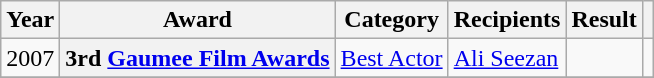<table class="wikitable plainrowheaders sortable">
<tr>
<th scope="col">Year</th>
<th scope="col">Award</th>
<th scope="col">Category</th>
<th scope="col">Recipients</th>
<th scope="col">Result</th>
<th scope="col" class="unsortable"></th>
</tr>
<tr>
<td>2007</td>
<th scope="row">3rd <a href='#'>Gaumee Film Awards</a></th>
<td><a href='#'>Best Actor</a></td>
<td><a href='#'>Ali Seezan</a></td>
<td></td>
<td style="text-align:center;"></td>
</tr>
<tr>
</tr>
</table>
